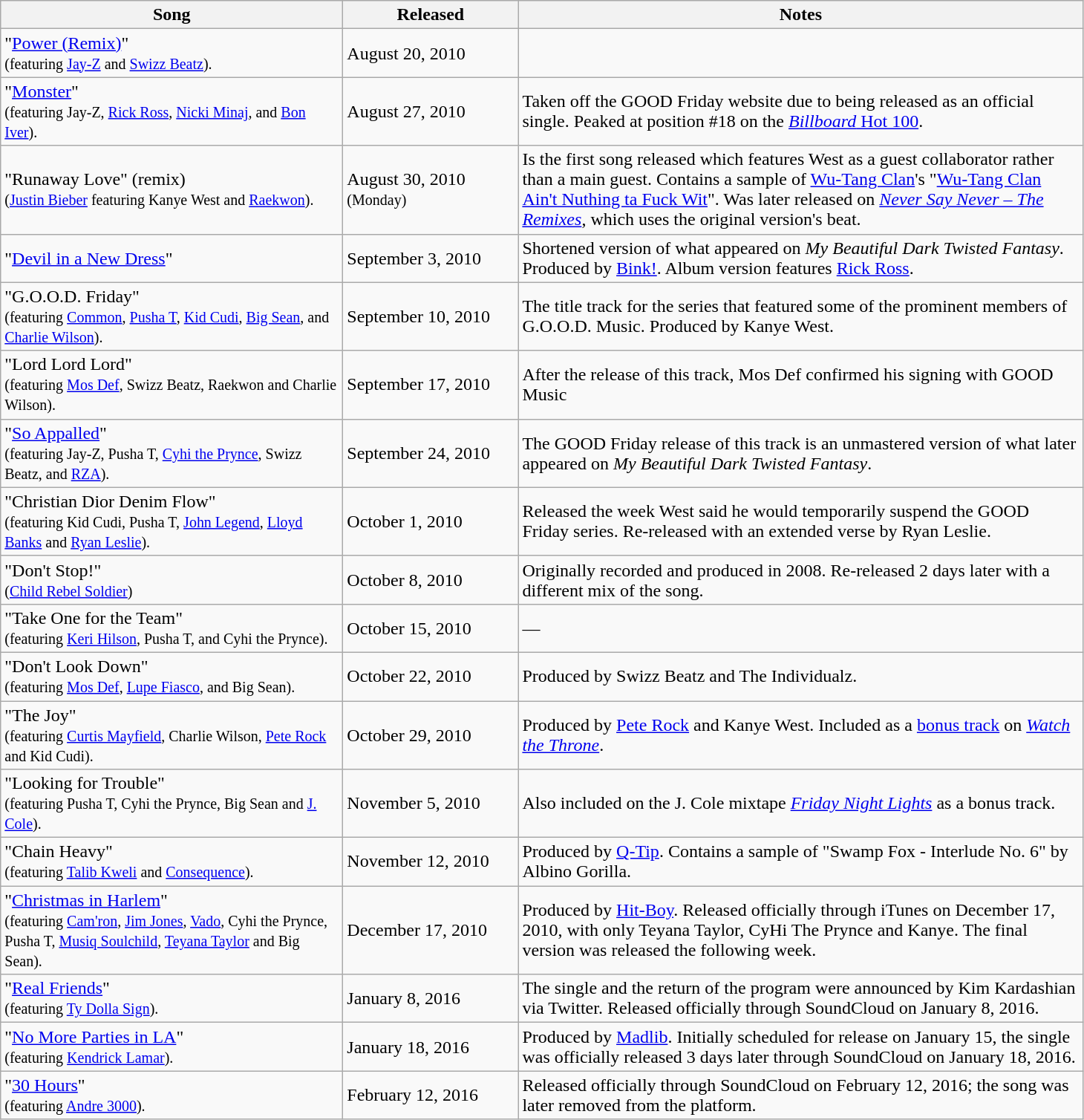<table class="wikitable sortable">
<tr>
<th scope="col" style="width:300px;">Song</th>
<th scope="col" style="width:150px;">Released</th>
<th scope="col" style="width:500px;">Notes</th>
</tr>
<tr>
<td>"<a href='#'>Power (Remix)</a>" <br><small>(featuring <a href='#'>Jay-Z</a> and <a href='#'>Swizz Beatz</a>).</small></td>
<td>August 20, 2010</td>
<td></td>
</tr>
<tr>
<td>"<a href='#'>Monster</a>"<br><small>(featuring Jay-Z, <a href='#'>Rick Ross</a>, <a href='#'>Nicki Minaj</a>, and <a href='#'>Bon Iver</a>).</small></td>
<td>August 27, 2010 <br></td>
<td>Taken off the GOOD Friday website due to being released as an official single. Peaked at position #18 on the <a href='#'><em>Billboard</em> Hot 100</a>.</td>
</tr>
<tr>
<td>"Runaway Love" (remix) <small><br>(<a href='#'>Justin Bieber</a> featuring Kanye West and <a href='#'>Raekwon</a>).</small></td>
<td>August 30, 2010 <small>(Monday)</small></td>
<td>Is the first song released which features West as a guest collaborator rather than a main guest. Contains a sample of <a href='#'>Wu-Tang Clan</a>'s "<a href='#'>Wu-Tang Clan Ain't Nuthing ta Fuck Wit</a>". Was later released on <em><a href='#'>Never Say Never – The Remixes</a></em>, which uses the original version's beat.</td>
</tr>
<tr>
<td>"<a href='#'>Devil in a New Dress</a>"</td>
<td>September 3, 2010</td>
<td>Shortened version of what appeared on <em>My Beautiful Dark Twisted Fantasy</em>. Produced by <a href='#'>Bink!</a>. Album version features <a href='#'>Rick Ross</a>.</td>
</tr>
<tr>
<td>"G.O.O.D. Friday"<br><small>(featuring <a href='#'>Common</a>, <a href='#'>Pusha T</a>, <a href='#'>Kid Cudi</a>, <a href='#'>Big Sean</a>, and <a href='#'>Charlie Wilson</a>).</small></td>
<td>September 10, 2010</td>
<td>The title track for the series that featured some of the prominent members of G.O.O.D. Music. Produced by Kanye West.</td>
</tr>
<tr>
<td>"Lord Lord Lord"<br><small>(featuring <a href='#'>Mos Def</a>, Swizz Beatz, Raekwon and Charlie Wilson).</small></td>
<td>September 17, 2010</td>
<td>After the release of this track, Mos Def confirmed his signing with GOOD Music</td>
</tr>
<tr>
<td>"<a href='#'>So Appalled</a>"<br><small>(featuring Jay-Z, Pusha T, <a href='#'>Cyhi the Prynce</a>, Swizz Beatz, and <a href='#'>RZA</a>).</small></td>
<td>September 24, 2010</td>
<td>The GOOD Friday release of this track is an unmastered version of what later appeared on <em>My Beautiful Dark Twisted Fantasy</em>.</td>
</tr>
<tr>
<td>"Christian Dior Denim Flow"<br><small>(featuring Kid Cudi, Pusha T, <a href='#'>John Legend</a>, <a href='#'>Lloyd Banks</a> and <a href='#'>Ryan Leslie</a>).</small></td>
<td>October 1, 2010</td>
<td>Released the week West said he would temporarily suspend the GOOD Friday series. Re-released with an extended verse by Ryan Leslie.</td>
</tr>
<tr>
<td>"Don't Stop!"<br><small>(<a href='#'>Child Rebel Soldier</a>)</small></td>
<td>October 8, 2010</td>
<td>Originally recorded and produced in 2008. Re-released 2 days later with a different mix of the song.</td>
</tr>
<tr>
<td>"Take One for the Team"<br><small>(featuring <a href='#'>Keri Hilson</a>, Pusha T, and Cyhi the Prynce).</small></td>
<td>October 15, 2010</td>
<td>—</td>
</tr>
<tr>
<td>"Don't Look Down"<br><small>(featuring <a href='#'>Mos Def</a>, <a href='#'>Lupe Fiasco</a>, and Big Sean).</small></td>
<td>October 22, 2010</td>
<td>Produced by Swizz Beatz and The Individualz.</td>
</tr>
<tr>
<td>"The Joy"<br><small>(featuring <a href='#'>Curtis Mayfield</a>, Charlie Wilson, <a href='#'>Pete Rock</a> and Kid Cudi).</small></td>
<td>October 29, 2010</td>
<td>Produced by <a href='#'>Pete Rock</a> and Kanye West. Included as a <a href='#'>bonus track</a> on <em><a href='#'>Watch the Throne</a></em>.</td>
</tr>
<tr>
<td>"Looking for Trouble"<br><small>(featuring Pusha T, Cyhi the Prynce, Big Sean and <a href='#'>J. Cole</a>).</small></td>
<td>November 5, 2010</td>
<td>Also included on the J. Cole mixtape <em><a href='#'>Friday Night Lights</a></em> as a bonus track.</td>
</tr>
<tr>
<td>"Chain Heavy"<br><small>(featuring <a href='#'>Talib Kweli</a> and <a href='#'>Consequence</a>).</small></td>
<td>November 12, 2010</td>
<td>Produced by <a href='#'>Q-Tip</a>. Contains a sample of "Swamp Fox - Interlude No. 6" by Albino Gorilla.</td>
</tr>
<tr>
<td>"<a href='#'>Christmas in Harlem</a>"<br><small>(featuring <a href='#'>Cam'ron</a>, <a href='#'>Jim Jones</a>, <a href='#'>Vado</a>, Cyhi the Prynce, Pusha T, <a href='#'>Musiq Soulchild</a>, <a href='#'>Teyana Taylor</a> and Big Sean).</small></td>
<td>December 17, 2010</td>
<td>Produced by <a href='#'>Hit-Boy</a>. Released officially through iTunes on December 17, 2010, with only Teyana Taylor, CyHi The Prynce and Kanye. The final version was released the following week.</td>
</tr>
<tr>
<td>"<a href='#'>Real Friends</a>"<br><small>(featuring <a href='#'>Ty Dolla Sign</a>).</small></td>
<td>January 8, 2016</td>
<td>The single and the return of the program were announced by Kim Kardashian via Twitter. Released officially through SoundCloud on January 8, 2016.</td>
</tr>
<tr>
<td>"<a href='#'>No More Parties in LA</a>"<br><small>(featuring <a href='#'>Kendrick Lamar</a>).</small></td>
<td>January 18, 2016</td>
<td>Produced by <a href='#'>Madlib</a>. Initially scheduled for release on January 15, the single was officially released 3 days later through SoundCloud on January 18, 2016.</td>
</tr>
<tr>
<td>"<a href='#'>30 Hours</a>"<br><small>(featuring <a href='#'>Andre 3000</a>).</small></td>
<td>February 12, 2016</td>
<td>Released officially through SoundCloud on February 12, 2016; the song was later removed from the platform.</td>
</tr>
</table>
